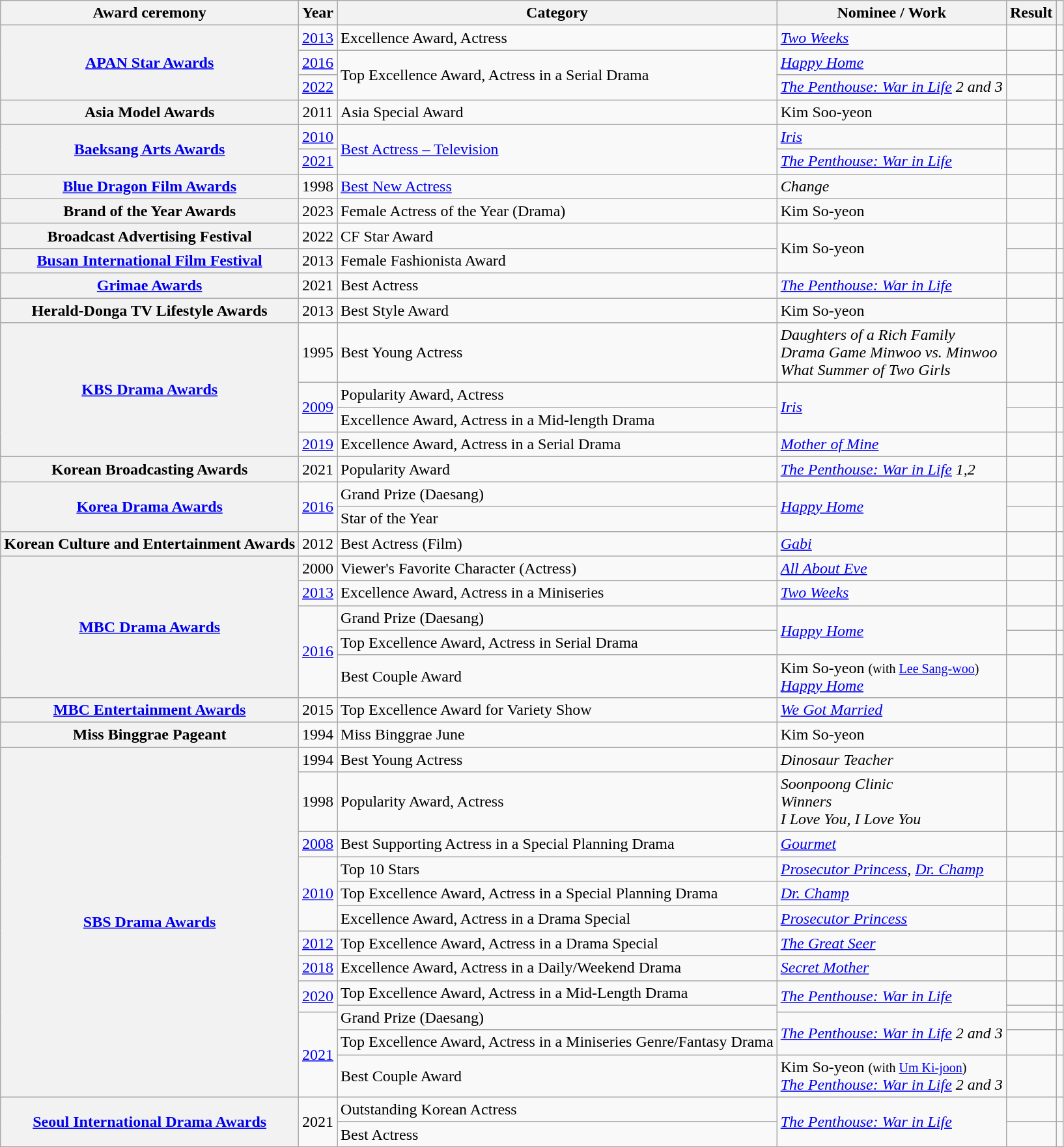<table class="wikitable plainrowheaders sortable">
<tr>
<th scope="col">Award ceremony</th>
<th scope="col">Year</th>
<th scope="col">Category</th>
<th scope="col">Nominee / Work</th>
<th scope="col">Result</th>
<th scope="col" class="unsortable"></th>
</tr>
<tr>
<th scope="row" rowspan="3"><a href='#'>APAN Star Awards</a></th>
<td style="text-align:center"><a href='#'>2013</a></td>
<td>Excellence Award, Actress</td>
<td><em><a href='#'>Two Weeks</a></em></td>
<td></td>
<td style="text-align:center"></td>
</tr>
<tr>
<td style="text-align:center"><a href='#'>2016</a></td>
<td rowspan="2">Top Excellence Award, Actress in a Serial Drama</td>
<td><em><a href='#'>Happy Home</a></em></td>
<td></td>
<td style="text-align:center"></td>
</tr>
<tr>
<td style="text-align:center"><a href='#'>2022</a></td>
<td rowspan="1"><em><a href='#'>The Penthouse: War in Life</a> 2 and 3</em></td>
<td></td>
<td style="text-align:center"></td>
</tr>
<tr>
<th scope="row">Asia Model Awards</th>
<td style="text-align:center">2011</td>
<td>Asia Special Award</td>
<td>Kim Soo-yeon</td>
<td></td>
<td style="text-align:center"></td>
</tr>
<tr>
<th scope="row" rowspan="2"><a href='#'>Baeksang Arts Awards</a></th>
<td style="text-align:center"><a href='#'>2010</a></td>
<td rowspan="2"><a href='#'>Best Actress – Television</a></td>
<td><em><a href='#'>Iris</a></em></td>
<td></td>
<td style="text-align:center"></td>
</tr>
<tr>
<td style="text-align:center"><a href='#'>2021</a></td>
<td><em><a href='#'>The Penthouse: War in Life</a></em></td>
<td></td>
<td style="text-align:center"></td>
</tr>
<tr>
<th scope="row"><a href='#'>Blue Dragon Film Awards</a></th>
<td style="text-align:center">1998</td>
<td><a href='#'>Best New Actress</a></td>
<td><em>Change</em></td>
<td></td>
<td style="text-align:center"></td>
</tr>
<tr>
<th scope="row"  rowspan="1">Brand of the Year Awards</th>
<td style="text-align:center">2023</td>
<td>Female Actress of the Year (Drama)</td>
<td>Kim So-yeon</td>
<td></td>
<td style="text-align:center"></td>
</tr>
<tr>
<th scope="row">Broadcast Advertising Festival</th>
<td style="text-align:center">2022</td>
<td>CF Star Award</td>
<td rowspan="2">Kim So-yeon</td>
<td></td>
<td style="text-align:center"></td>
</tr>
<tr>
<th scope="row"><a href='#'>Busan International Film Festival</a></th>
<td style="text-align:center">2013</td>
<td>Female Fashionista Award</td>
<td></td>
<td style="text-align:center"></td>
</tr>
<tr>
<th scope="row"><a href='#'>Grimae Awards</a></th>
<td style="text-align:center">2021</td>
<td>Best Actress</td>
<td><em><a href='#'>The Penthouse: War in Life</a></em></td>
<td></td>
<td style="text-align:center"></td>
</tr>
<tr>
<th scope="row">Herald-Donga TV Lifestyle Awards</th>
<td style="text-align:center">2013</td>
<td>Best Style Award</td>
<td>Kim So-yeon</td>
<td></td>
<td style="text-align:center"></td>
</tr>
<tr>
<th scope="row" rowspan="4"><a href='#'>KBS Drama Awards</a></th>
<td style="text-align:center">1995</td>
<td>Best Young Actress</td>
<td><em>Daughters of a Rich Family</em><br><em>Drama Game Minwoo vs. Minwoo</em><br><em>What Summer of Two Girls</em></td>
<td></td>
<td style="text-align:center"></td>
</tr>
<tr>
<td rowspan="2" style="text-align:center"><a href='#'>2009</a></td>
<td>Popularity Award, Actress</td>
<td rowspan="2"><em><a href='#'>Iris</a></em></td>
<td></td>
<td style="text-align:center"></td>
</tr>
<tr>
<td>Excellence Award, Actress in a Mid-length Drama</td>
<td></td>
<td style="text-align:center"></td>
</tr>
<tr>
<td style="text-align:center"><a href='#'>2019</a></td>
<td>Excellence Award, Actress in a Serial Drama</td>
<td><em><a href='#'>Mother of Mine</a></em></td>
<td></td>
<td style="text-align:center"></td>
</tr>
<tr>
<th scope="row">Korean Broadcasting Awards</th>
<td style="text-align:center">2021</td>
<td>Popularity Award</td>
<td><em><a href='#'>The Penthouse: War in Life</a> 1,2 </em></td>
<td></td>
<td style="text-align:center"></td>
</tr>
<tr>
<th scope="row" rowspan="2"><a href='#'>Korea Drama Awards</a></th>
<td rowspan="2" style="text-align:center"><a href='#'>2016</a></td>
<td>Grand Prize (Daesang)</td>
<td rowspan="2"><em><a href='#'>Happy Home</a></em></td>
<td></td>
<td style="text-align:center"></td>
</tr>
<tr>
<td>Star of the Year</td>
<td></td>
<td style="text-align:center"></td>
</tr>
<tr>
<th scope="row">Korean Culture and Entertainment Awards</th>
<td style="text-align:center">2012</td>
<td>Best Actress (Film)</td>
<td><em><a href='#'>Gabi</a></em></td>
<td></td>
<td style="text-align:center"></td>
</tr>
<tr>
<th scope="row" rowspan="5"><a href='#'>MBC Drama Awards</a></th>
<td style="text-align:center">2000</td>
<td>Viewer's Favorite Character (Actress)</td>
<td><em><a href='#'>All About Eve</a></em></td>
<td></td>
<td style="text-align:center"></td>
</tr>
<tr>
<td style="text-align:center"><a href='#'>2013</a></td>
<td>Excellence Award, Actress in a Miniseries</td>
<td><em><a href='#'>Two Weeks</a></em></td>
<td></td>
<td style="text-align:center"></td>
</tr>
<tr>
<td rowspan="3" style="text-align:center"><a href='#'>2016</a></td>
<td>Grand Prize (Daesang)</td>
<td rowspan="2"><em><a href='#'>Happy Home</a></em></td>
<td></td>
<td style="text-align:center"></td>
</tr>
<tr>
<td>Top Excellence Award, Actress in Serial Drama</td>
<td></td>
<td style="text-align:center"></td>
</tr>
<tr>
<td>Best Couple Award</td>
<td>Kim So-yeon <small>(with <a href='#'>Lee Sang-woo</a>)</small><br><em><a href='#'>Happy Home</a></em></td>
<td></td>
<td style="text-align:center"></td>
</tr>
<tr>
<th scope="row"><a href='#'>MBC Entertainment Awards</a></th>
<td style="text-align:center">2015</td>
<td>Top Excellence Award for Variety Show</td>
<td><em><a href='#'>We Got Married</a></em></td>
<td></td>
<td style="text-align:center"></td>
</tr>
<tr>
<th scope="row">Miss Binggrae Pageant</th>
<td style="text-align:center">1994</td>
<td>Miss Binggrae June</td>
<td>Kim So-yeon</td>
<td></td>
<td style="text-align:center"></td>
</tr>
<tr>
<th scope="row" rowspan="13"><a href='#'>SBS Drama Awards</a></th>
<td style="text-align:center">1994</td>
<td>Best Young Actress</td>
<td><em>Dinosaur Teacher</em></td>
<td></td>
<td style="text-align:center"></td>
</tr>
<tr>
<td style="text-align:center">1998</td>
<td>Popularity Award, Actress</td>
<td><em>Soonpoong Clinic</em><br><em>Winners</em><br><em>I Love You, I Love You</em></td>
<td></td>
<td style="text-align:center"></td>
</tr>
<tr>
<td style="text-align:center"><a href='#'>2008</a></td>
<td>Best Supporting Actress in a Special Planning Drama</td>
<td><em><a href='#'>Gourmet</a></em></td>
<td></td>
<td style="text-align:center"></td>
</tr>
<tr>
<td rowspan="3" style="text-align:center"><a href='#'>2010</a></td>
<td>Top 10 Stars</td>
<td><em><a href='#'>Prosecutor Princess</a>,</em> <em><a href='#'>Dr. Champ</a></em></td>
<td></td>
<td style="text-align:center"></td>
</tr>
<tr>
<td>Top Excellence Award, Actress in a Special Planning Drama</td>
<td><em><a href='#'>Dr. Champ</a></em></td>
<td></td>
<td style="text-align:center"></td>
</tr>
<tr>
<td>Excellence Award, Actress in a Drama Special</td>
<td><em><a href='#'>Prosecutor Princess</a></em></td>
<td></td>
<td style="text-align:center"></td>
</tr>
<tr>
<td style="text-align:center"><a href='#'>2012</a></td>
<td>Top Excellence Award, Actress in a Drama Special</td>
<td><em><a href='#'>The Great Seer</a></em></td>
<td></td>
<td style="text-align:center"></td>
</tr>
<tr>
<td style="text-align:center"><a href='#'>2018</a></td>
<td>Excellence Award, Actress in a Daily/Weekend Drama</td>
<td><em><a href='#'>Secret Mother</a></em></td>
<td></td>
<td style="text-align:center"></td>
</tr>
<tr>
<td rowspan="2" style="text-align:center"><a href='#'>2020</a></td>
<td>Top Excellence Award, Actress in a Mid-Length Drama</td>
<td rowspan="2"><em><a href='#'>The Penthouse: War in Life</a></em></td>
<td></td>
<td style="text-align:center"></td>
</tr>
<tr>
<td rowspan=2>Grand Prize (Daesang)</td>
<td></td>
<td style="text-align:center"></td>
</tr>
<tr>
<td style="text-align:center" rowspan="3"><a href='#'>2021</a></td>
<td rowspan="2"><em><a href='#'>The Penthouse: War in Life</a> 2 and 3</em></td>
<td></td>
<td style="text-align:center"></td>
</tr>
<tr>
<td>Top Excellence Award, Actress in a Miniseries Genre/Fantasy Drama</td>
<td></td>
<td style="text-align:center"></td>
</tr>
<tr>
<td>Best Couple Award</td>
<td>Kim So-yeon <small>(with <a href='#'>Um Ki-joon</a>)</small><br><em><a href='#'>The Penthouse: War in Life</a> 2 and 3</em></td>
<td></td>
<td style="text-align:center"></td>
</tr>
<tr>
<th rowspan="2"  scope="row"><a href='#'>Seoul International Drama Awards</a></th>
<td style="text-align:center" rowspan="2">2021</td>
<td>Outstanding Korean Actress</td>
<td rowspan="2"><em><a href='#'>The Penthouse: War in Life</a></em></td>
<td></td>
<td style="text-align:center"></td>
</tr>
<tr>
<td>Best Actress</td>
<td></td>
<td style="text-align:center"></td>
</tr>
</table>
